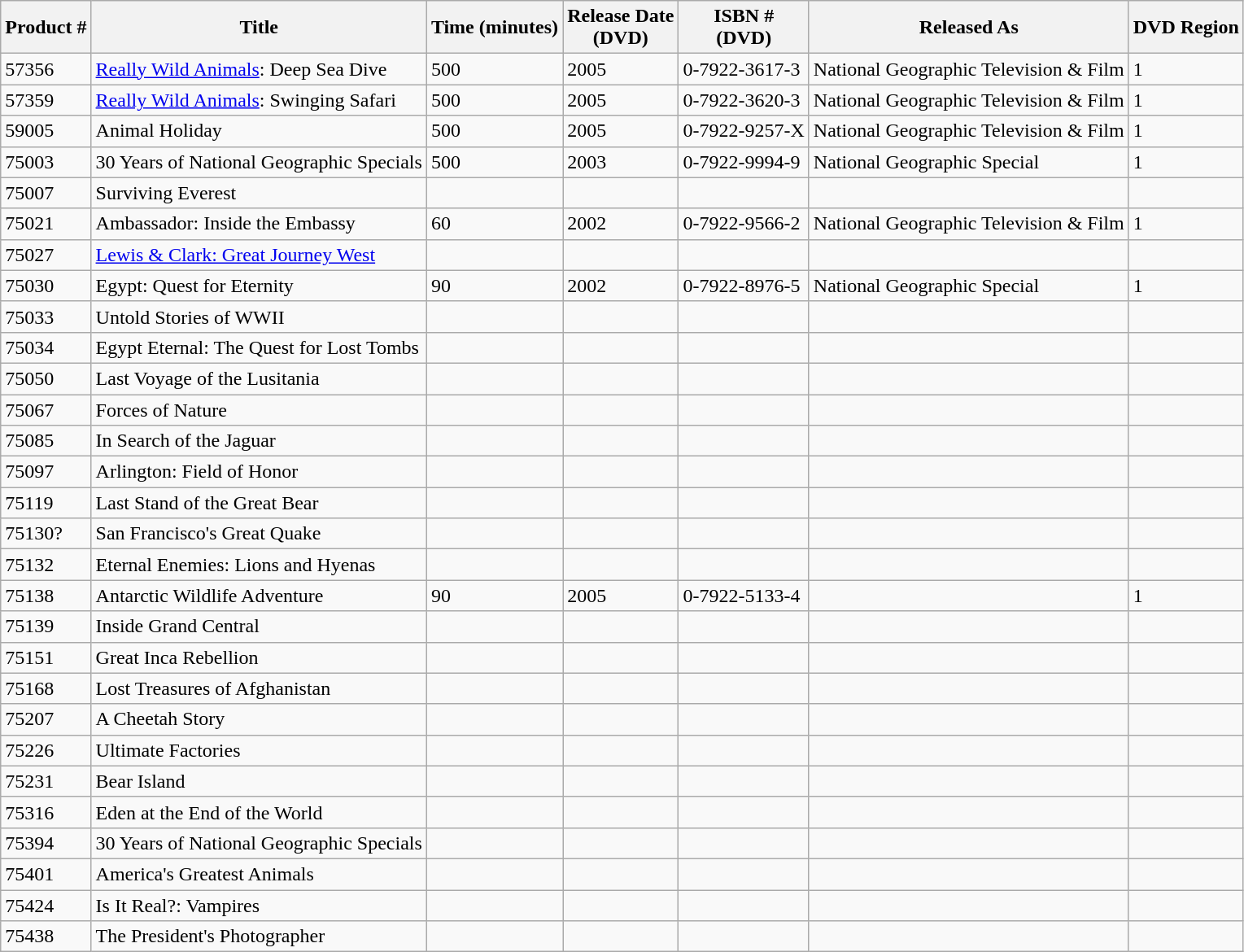<table class="wikitable sortable">
<tr>
<th>Product #</th>
<th>Title</th>
<th>Time (minutes)</th>
<th>Release Date<br>(DVD)</th>
<th>ISBN #<br>(DVD)</th>
<th>Released As</th>
<th>DVD Region</th>
</tr>
<tr>
<td>57356</td>
<td><a href='#'>Really Wild Animals</a>: Deep Sea Dive</td>
<td>500</td>
<td>2005</td>
<td>0-7922-3617-3</td>
<td>National Geographic Television & Film</td>
<td>1</td>
</tr>
<tr>
<td>57359</td>
<td><a href='#'>Really Wild Animals</a>: Swinging Safari</td>
<td>500</td>
<td>2005</td>
<td>0-7922-3620-3</td>
<td>National Geographic Television & Film</td>
<td>1</td>
</tr>
<tr>
<td>59005</td>
<td>Animal Holiday</td>
<td>500</td>
<td>2005</td>
<td>0-7922-9257-X</td>
<td>National Geographic Television & Film</td>
<td>1</td>
</tr>
<tr>
<td>75003</td>
<td>30 Years of National Geographic Specials</td>
<td>500</td>
<td>2003</td>
<td>0-7922-9994-9</td>
<td>National Geographic Special</td>
<td>1</td>
</tr>
<tr>
<td>75007</td>
<td>Surviving Everest</td>
<td></td>
<td></td>
<td></td>
<td></td>
<td></td>
</tr>
<tr>
<td>75021</td>
<td>Ambassador: Inside the Embassy</td>
<td>60</td>
<td>2002</td>
<td>0-7922-9566-2</td>
<td>National Geographic Television & Film</td>
<td>1</td>
</tr>
<tr>
<td>75027</td>
<td><a href='#'>Lewis & Clark: Great Journey West</a></td>
<td></td>
<td></td>
<td></td>
<td></td>
<td></td>
</tr>
<tr>
<td>75030</td>
<td>Egypt: Quest for Eternity</td>
<td>90</td>
<td>2002</td>
<td>0-7922-8976-5</td>
<td>National Geographic Special</td>
<td>1</td>
</tr>
<tr>
<td>75033</td>
<td>Untold Stories of WWII</td>
<td></td>
<td></td>
<td></td>
<td></td>
<td></td>
</tr>
<tr>
<td>75034</td>
<td>Egypt Eternal: The Quest for Lost Tombs</td>
<td></td>
<td></td>
<td></td>
<td></td>
<td></td>
</tr>
<tr>
<td>75050</td>
<td>Last Voyage of the Lusitania</td>
<td></td>
<td></td>
<td></td>
<td></td>
<td></td>
</tr>
<tr>
<td>75067</td>
<td>Forces of Nature</td>
<td></td>
<td></td>
<td></td>
<td></td>
<td></td>
</tr>
<tr>
<td>75085</td>
<td>In Search of the Jaguar</td>
<td></td>
<td></td>
<td></td>
<td></td>
<td></td>
</tr>
<tr>
<td>75097</td>
<td>Arlington: Field of Honor</td>
<td></td>
<td></td>
<td></td>
<td></td>
<td></td>
</tr>
<tr>
<td>75119</td>
<td>Last Stand of the Great Bear</td>
<td></td>
<td></td>
<td></td>
<td></td>
<td></td>
</tr>
<tr>
<td>75130?</td>
<td>San Francisco's Great Quake</td>
<td></td>
<td></td>
<td></td>
<td></td>
<td></td>
</tr>
<tr>
<td>75132</td>
<td>Eternal Enemies: Lions and Hyenas</td>
<td></td>
<td></td>
<td></td>
<td></td>
<td></td>
</tr>
<tr>
<td>75138</td>
<td>Antarctic Wildlife Adventure</td>
<td>90</td>
<td>2005</td>
<td>0-7922-5133-4</td>
<td></td>
<td>1</td>
</tr>
<tr>
<td>75139</td>
<td>Inside Grand Central</td>
<td></td>
<td></td>
<td></td>
<td></td>
<td></td>
</tr>
<tr>
<td>75151</td>
<td>Great Inca Rebellion</td>
<td></td>
<td></td>
<td></td>
<td></td>
<td></td>
</tr>
<tr>
<td>75168</td>
<td>Lost Treasures of Afghanistan</td>
<td></td>
<td></td>
<td></td>
<td></td>
<td></td>
</tr>
<tr>
<td>75207</td>
<td>A Cheetah Story</td>
<td></td>
<td></td>
<td></td>
<td></td>
<td></td>
</tr>
<tr>
<td>75226</td>
<td>Ultimate Factories</td>
<td></td>
<td></td>
<td></td>
<td></td>
<td></td>
</tr>
<tr>
<td>75231</td>
<td>Bear Island</td>
<td></td>
<td></td>
<td></td>
<td></td>
<td></td>
</tr>
<tr>
<td>75316</td>
<td>Eden at the End of the World</td>
<td></td>
<td></td>
<td></td>
<td></td>
<td></td>
</tr>
<tr>
<td>75394</td>
<td>30 Years of National Geographic Specials</td>
<td></td>
<td></td>
<td></td>
<td></td>
<td></td>
</tr>
<tr>
<td>75401</td>
<td>America's Greatest Animals</td>
<td></td>
<td></td>
<td></td>
<td></td>
<td></td>
</tr>
<tr>
<td>75424</td>
<td>Is It Real?: Vampires</td>
<td></td>
<td></td>
<td></td>
<td></td>
<td></td>
</tr>
<tr>
<td>75438</td>
<td>The President's Photographer</td>
<td></td>
<td></td>
<td></td>
<td></td>
<td></td>
</tr>
</table>
